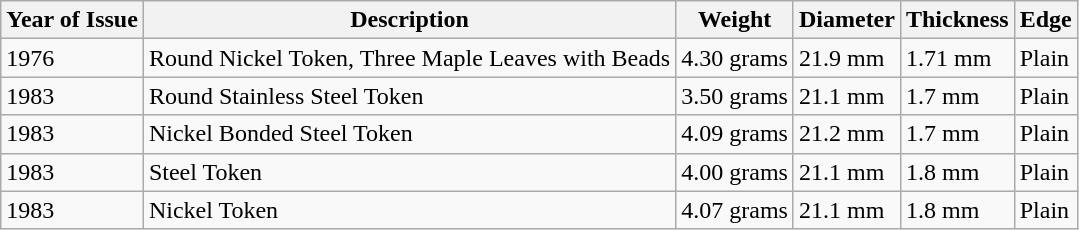<table class="wikitable">
<tr>
<th>Year of Issue</th>
<th>Description</th>
<th>Weight</th>
<th>Diameter</th>
<th>Thickness</th>
<th>Edge</th>
</tr>
<tr>
<td>1976</td>
<td>Round Nickel Token, Three Maple Leaves with Beads</td>
<td>4.30 grams</td>
<td>21.9 mm</td>
<td>1.71 mm</td>
<td>Plain</td>
</tr>
<tr>
<td>1983</td>
<td>Round Stainless Steel Token</td>
<td>3.50 grams</td>
<td>21.1 mm</td>
<td>1.7 mm</td>
<td>Plain</td>
</tr>
<tr>
<td>1983</td>
<td>Nickel Bonded Steel Token</td>
<td>4.09 grams</td>
<td>21.2 mm</td>
<td>1.7 mm</td>
<td>Plain</td>
</tr>
<tr>
<td>1983</td>
<td>Steel Token</td>
<td>4.00 grams</td>
<td>21.1 mm</td>
<td>1.8 mm</td>
<td>Plain</td>
</tr>
<tr>
<td>1983</td>
<td>Nickel Token</td>
<td>4.07 grams</td>
<td>21.1 mm</td>
<td>1.8 mm</td>
<td>Plain</td>
</tr>
</table>
